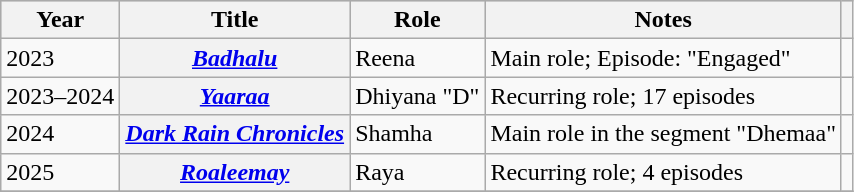<table class="wikitable sortable plainrowheaders">
<tr style="background:#ccc; text-align:center;">
<th scope="col">Year</th>
<th scope="col">Title</th>
<th scope="col">Role</th>
<th scope="col">Notes</th>
<th scope="col" class="unsortable"></th>
</tr>
<tr>
<td>2023</td>
<th scope="row"><em><a href='#'>Badhalu</a></em></th>
<td>Reena</td>
<td>Main role; Episode: "Engaged"</td>
<td style="text-align: center;"></td>
</tr>
<tr>
<td>2023–2024</td>
<th scope="row"><em><a href='#'>Yaaraa</a></em></th>
<td>Dhiyana "D"</td>
<td>Recurring role; 17 episodes</td>
<td style="text-align: center;"></td>
</tr>
<tr>
<td>2024</td>
<th scope="row"><em><a href='#'>Dark Rain Chronicles</a></em></th>
<td>Shamha</td>
<td>Main role in the segment "Dhemaa"</td>
<td style="text-align: center;"></td>
</tr>
<tr>
<td>2025</td>
<th scope="row"><em><a href='#'>Roaleemay</a></em></th>
<td>Raya</td>
<td>Recurring role; 4 episodes</td>
<td style="text-align: center;"></td>
</tr>
<tr>
</tr>
</table>
